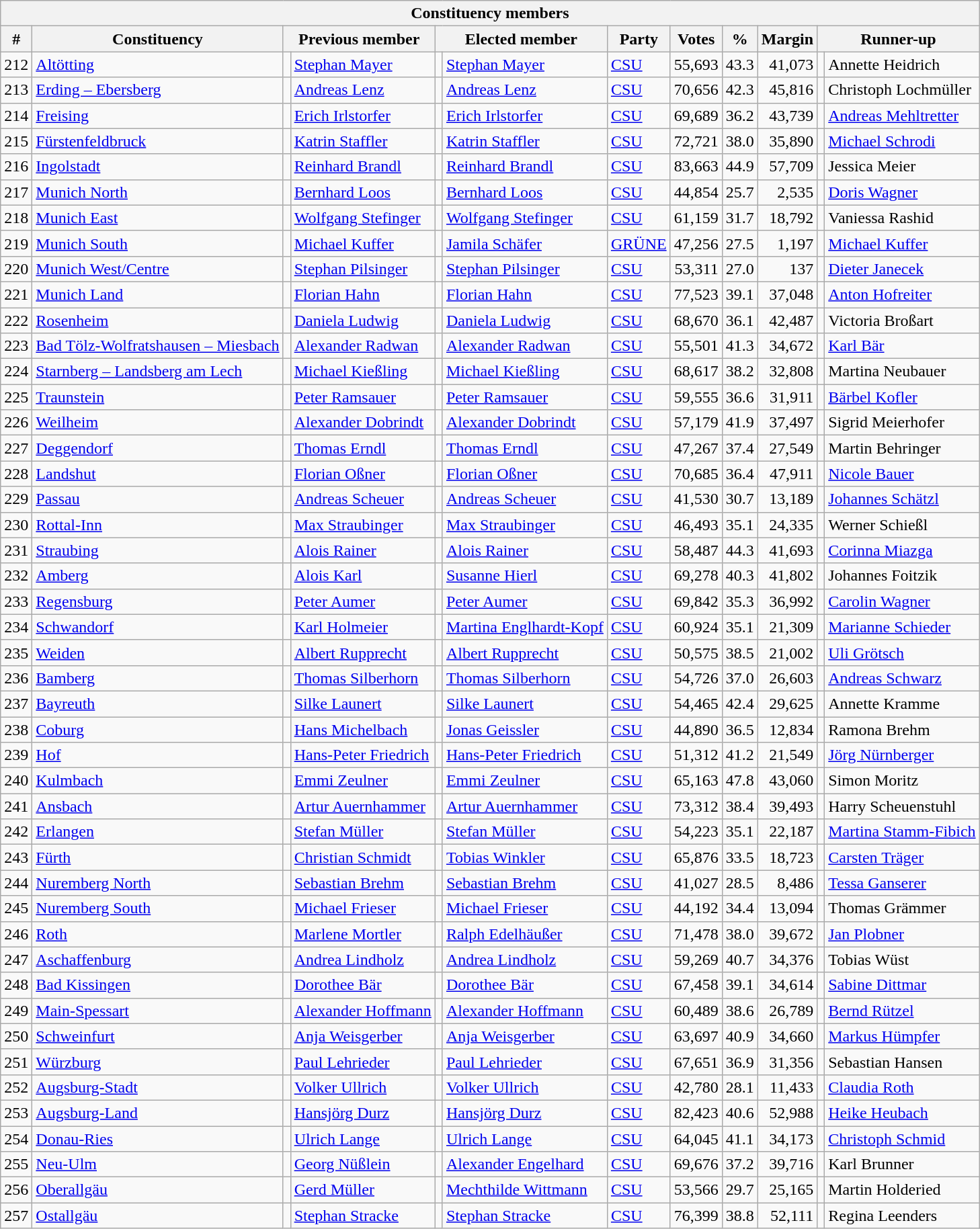<table class="wikitable sortable" style="text-align:right">
<tr>
<th colspan="12">Constituency members</th>
</tr>
<tr>
<th>#</th>
<th>Constituency</th>
<th colspan="2">Previous member</th>
<th colspan="2">Elected member</th>
<th>Party</th>
<th>Votes</th>
<th>%</th>
<th>Margin</th>
<th colspan="2">Runner-up</th>
</tr>
<tr>
<td>212</td>
<td align=left><a href='#'>Altötting</a></td>
<td bgcolor=></td>
<td align=left><a href='#'>Stephan Mayer</a></td>
<td bgcolor=></td>
<td align=left><a href='#'>Stephan Mayer</a></td>
<td align=left><a href='#'>CSU</a></td>
<td>55,693</td>
<td>43.3</td>
<td>41,073</td>
<td bgcolor=></td>
<td align=left>Annette Heidrich</td>
</tr>
<tr>
<td>213</td>
<td align=left><a href='#'>Erding – Ebersberg</a></td>
<td bgcolor=></td>
<td align=left><a href='#'>Andreas Lenz</a></td>
<td bgcolor=></td>
<td align=left><a href='#'>Andreas Lenz</a></td>
<td align=left><a href='#'>CSU</a></td>
<td>70,656</td>
<td>42.3</td>
<td>45,816</td>
<td bgcolor=></td>
<td align=left>Christoph Lochmüller</td>
</tr>
<tr>
<td>214</td>
<td align=left><a href='#'>Freising</a></td>
<td bgcolor=></td>
<td align=left><a href='#'>Erich Irlstorfer</a></td>
<td bgcolor=></td>
<td align=left><a href='#'>Erich Irlstorfer</a></td>
<td align=left><a href='#'>CSU</a></td>
<td>69,689</td>
<td>36.2</td>
<td>43,739</td>
<td bgcolor=></td>
<td align=left><a href='#'>Andreas Mehltretter</a></td>
</tr>
<tr>
<td>215</td>
<td align=left><a href='#'>Fürstenfeldbruck</a></td>
<td bgcolor=></td>
<td align=left><a href='#'>Katrin Staffler</a></td>
<td bgcolor=></td>
<td align=left><a href='#'>Katrin Staffler</a></td>
<td align=left><a href='#'>CSU</a></td>
<td>72,721</td>
<td>38.0</td>
<td>35,890</td>
<td bgcolor=></td>
<td align=left><a href='#'>Michael Schrodi</a></td>
</tr>
<tr>
<td>216</td>
<td align=left><a href='#'>Ingolstadt</a></td>
<td bgcolor=></td>
<td align=left><a href='#'>Reinhard Brandl</a></td>
<td bgcolor=></td>
<td align=left><a href='#'>Reinhard Brandl</a></td>
<td align=left><a href='#'>CSU</a></td>
<td>83,663</td>
<td>44.9</td>
<td>57,709</td>
<td bgcolor=></td>
<td align=left>Jessica Meier</td>
</tr>
<tr>
<td>217</td>
<td align=left><a href='#'>Munich North</a></td>
<td bgcolor=></td>
<td align=left><a href='#'>Bernhard Loos</a></td>
<td bgcolor=></td>
<td align=left><a href='#'>Bernhard Loos</a></td>
<td align=left><a href='#'>CSU</a></td>
<td>44,854</td>
<td>25.7</td>
<td>2,535</td>
<td bgcolor=></td>
<td align=left><a href='#'>Doris Wagner</a></td>
</tr>
<tr>
<td>218</td>
<td align=left><a href='#'>Munich East</a></td>
<td bgcolor=></td>
<td align=left><a href='#'>Wolfgang Stefinger</a></td>
<td bgcolor=></td>
<td align=left><a href='#'>Wolfgang Stefinger</a></td>
<td align=left><a href='#'>CSU</a></td>
<td>61,159</td>
<td>31.7</td>
<td>18,792</td>
<td bgcolor=></td>
<td align=left>Vaniessa Rashid</td>
</tr>
<tr>
<td>219</td>
<td align=left><a href='#'>Munich South</a></td>
<td bgcolor=></td>
<td align=left><a href='#'>Michael Kuffer</a></td>
<td bgcolor=></td>
<td align=left><a href='#'>Jamila Schäfer</a></td>
<td align=left><a href='#'>GRÜNE</a></td>
<td>47,256</td>
<td>27.5</td>
<td>1,197</td>
<td bgcolor=></td>
<td align=left><a href='#'>Michael Kuffer</a></td>
</tr>
<tr>
<td>220</td>
<td align=left><a href='#'>Munich West/Centre</a></td>
<td bgcolor=></td>
<td align=left><a href='#'>Stephan Pilsinger</a></td>
<td bgcolor=></td>
<td align=left><a href='#'>Stephan Pilsinger</a></td>
<td align=left><a href='#'>CSU</a></td>
<td>53,311</td>
<td>27.0</td>
<td>137</td>
<td bgcolor=></td>
<td align=left><a href='#'>Dieter Janecek</a></td>
</tr>
<tr>
<td>221</td>
<td align=left><a href='#'>Munich Land</a></td>
<td bgcolor=></td>
<td align=left><a href='#'>Florian Hahn</a></td>
<td bgcolor=></td>
<td align=left><a href='#'>Florian Hahn</a></td>
<td align=left><a href='#'>CSU</a></td>
<td>77,523</td>
<td>39.1</td>
<td>37,048</td>
<td bgcolor=></td>
<td align=left><a href='#'>Anton Hofreiter</a></td>
</tr>
<tr>
<td>222</td>
<td align=left><a href='#'>Rosenheim</a></td>
<td bgcolor=></td>
<td align=left><a href='#'>Daniela Ludwig</a></td>
<td bgcolor=></td>
<td align=left><a href='#'>Daniela Ludwig</a></td>
<td align=left><a href='#'>CSU</a></td>
<td>68,670</td>
<td>36.1</td>
<td>42,487</td>
<td bgcolor=></td>
<td align=left>Victoria Broßart</td>
</tr>
<tr>
<td>223</td>
<td align=left><a href='#'>Bad Tölz-Wolfratshausen – Miesbach</a></td>
<td bgcolor=></td>
<td align=left><a href='#'>Alexander Radwan</a></td>
<td bgcolor=></td>
<td align=left><a href='#'>Alexander Radwan</a></td>
<td align=left><a href='#'>CSU</a></td>
<td>55,501</td>
<td>41.3</td>
<td>34,672</td>
<td bgcolor=></td>
<td align=left><a href='#'>Karl Bär</a></td>
</tr>
<tr>
<td>224</td>
<td align=left><a href='#'>Starnberg – Landsberg am Lech</a></td>
<td bgcolor=></td>
<td align=left><a href='#'>Michael Kießling</a></td>
<td bgcolor=></td>
<td align=left><a href='#'>Michael Kießling</a></td>
<td align=left><a href='#'>CSU</a></td>
<td>68,617</td>
<td>38.2</td>
<td>32,808</td>
<td bgcolor=></td>
<td align=left>Martina Neubauer</td>
</tr>
<tr>
<td>225</td>
<td align=left><a href='#'>Traunstein</a></td>
<td bgcolor=></td>
<td align=left><a href='#'>Peter Ramsauer</a></td>
<td bgcolor=></td>
<td align=left><a href='#'>Peter Ramsauer</a></td>
<td align=left><a href='#'>CSU</a></td>
<td>59,555</td>
<td>36.6</td>
<td>31,911</td>
<td bgcolor=></td>
<td align=left><a href='#'>Bärbel Kofler</a></td>
</tr>
<tr>
<td>226</td>
<td align=left><a href='#'>Weilheim</a></td>
<td bgcolor=></td>
<td align=left><a href='#'>Alexander Dobrindt</a></td>
<td bgcolor=></td>
<td align=left><a href='#'>Alexander Dobrindt</a></td>
<td align=left><a href='#'>CSU</a></td>
<td>57,179</td>
<td>41.9</td>
<td>37,497</td>
<td bgcolor=></td>
<td align=left>Sigrid Meierhofer</td>
</tr>
<tr>
<td>227</td>
<td align=left><a href='#'>Deggendorf</a></td>
<td bgcolor=></td>
<td align=left><a href='#'>Thomas Erndl</a></td>
<td bgcolor=></td>
<td align=left><a href='#'>Thomas Erndl</a></td>
<td align=left><a href='#'>CSU</a></td>
<td>47,267</td>
<td>37.4</td>
<td>27,549</td>
<td bgcolor=></td>
<td align=left>Martin Behringer</td>
</tr>
<tr>
<td>228</td>
<td align=left><a href='#'>Landshut</a></td>
<td bgcolor=></td>
<td align=left><a href='#'>Florian Oßner</a></td>
<td bgcolor=></td>
<td align=left><a href='#'>Florian Oßner</a></td>
<td align=left><a href='#'>CSU</a></td>
<td>70,685</td>
<td>36.4</td>
<td>47,911</td>
<td bgcolor=></td>
<td align=left><a href='#'>Nicole Bauer</a></td>
</tr>
<tr>
<td>229</td>
<td align=left><a href='#'>Passau</a></td>
<td bgcolor=></td>
<td align=left><a href='#'>Andreas Scheuer</a></td>
<td bgcolor=></td>
<td align=left><a href='#'>Andreas Scheuer</a></td>
<td align=left><a href='#'>CSU</a></td>
<td>41,530</td>
<td>30.7</td>
<td>13,189</td>
<td bgcolor=></td>
<td align=left><a href='#'>Johannes Schätzl</a></td>
</tr>
<tr>
<td>230</td>
<td align=left><a href='#'>Rottal-Inn</a></td>
<td bgcolor=></td>
<td align=left><a href='#'>Max Straubinger</a></td>
<td bgcolor=></td>
<td align=left><a href='#'>Max Straubinger</a></td>
<td align=left><a href='#'>CSU</a></td>
<td>46,493</td>
<td>35.1</td>
<td>24,335</td>
<td bgcolor=></td>
<td align=left>Werner Schießl</td>
</tr>
<tr>
<td>231</td>
<td align=left><a href='#'>Straubing</a></td>
<td bgcolor=></td>
<td align=left><a href='#'>Alois Rainer</a></td>
<td bgcolor=></td>
<td align=left><a href='#'>Alois Rainer</a></td>
<td align=left><a href='#'>CSU</a></td>
<td>58,487</td>
<td>44.3</td>
<td>41,693</td>
<td bgcolor=></td>
<td align=left><a href='#'>Corinna Miazga</a></td>
</tr>
<tr>
<td>232</td>
<td align=left><a href='#'>Amberg</a></td>
<td bgcolor=></td>
<td align=left><a href='#'>Alois Karl</a></td>
<td bgcolor=></td>
<td align=left><a href='#'>Susanne Hierl</a></td>
<td align=left><a href='#'>CSU</a></td>
<td>69,278</td>
<td>40.3</td>
<td>41,802</td>
<td bgcolor=></td>
<td align=left>Johannes Foitzik</td>
</tr>
<tr>
<td>233</td>
<td align=left><a href='#'>Regensburg</a></td>
<td bgcolor=></td>
<td align=left><a href='#'>Peter Aumer</a></td>
<td bgcolor=></td>
<td align=left><a href='#'>Peter Aumer</a></td>
<td align=left><a href='#'>CSU</a></td>
<td>69,842</td>
<td>35.3</td>
<td>36,992</td>
<td bgcolor=></td>
<td align=left><a href='#'>Carolin Wagner</a></td>
</tr>
<tr>
<td>234</td>
<td align=left><a href='#'>Schwandorf</a></td>
<td bgcolor=></td>
<td align=left><a href='#'>Karl Holmeier</a></td>
<td bgcolor=></td>
<td align=left><a href='#'>Martina Englhardt-Kopf</a></td>
<td align=left><a href='#'>CSU</a></td>
<td>60,924</td>
<td>35.1</td>
<td>21,309</td>
<td bgcolor=></td>
<td align=left><a href='#'>Marianne Schieder</a></td>
</tr>
<tr>
<td>235</td>
<td align=left><a href='#'>Weiden</a></td>
<td bgcolor=></td>
<td align=left><a href='#'>Albert Rupprecht</a></td>
<td bgcolor=></td>
<td align=left><a href='#'>Albert Rupprecht</a></td>
<td align=left><a href='#'>CSU</a></td>
<td>50,575</td>
<td>38.5</td>
<td>21,002</td>
<td bgcolor=></td>
<td align=left><a href='#'>Uli Grötsch</a></td>
</tr>
<tr>
<td>236</td>
<td align=left><a href='#'>Bamberg</a></td>
<td bgcolor=></td>
<td align=left><a href='#'>Thomas Silberhorn</a></td>
<td bgcolor=></td>
<td align=left><a href='#'>Thomas Silberhorn</a></td>
<td align=left><a href='#'>CSU</a></td>
<td>54,726</td>
<td>37.0</td>
<td>26,603</td>
<td bgcolor=></td>
<td align=left><a href='#'>Andreas Schwarz</a></td>
</tr>
<tr>
<td>237</td>
<td align=left><a href='#'>Bayreuth</a></td>
<td bgcolor=></td>
<td align=left><a href='#'>Silke Launert</a></td>
<td bgcolor=></td>
<td align=left><a href='#'>Silke Launert</a></td>
<td align=left><a href='#'>CSU</a></td>
<td>54,465</td>
<td>42.4</td>
<td>29,625</td>
<td bgcolor=></td>
<td align=left>Annette Kramme</td>
</tr>
<tr>
<td>238</td>
<td align=left><a href='#'>Coburg</a></td>
<td bgcolor=></td>
<td align=left><a href='#'>Hans Michelbach</a></td>
<td bgcolor=></td>
<td align=left><a href='#'>Jonas Geissler</a></td>
<td align=left><a href='#'>CSU</a></td>
<td>44,890</td>
<td>36.5</td>
<td>12,834</td>
<td bgcolor=></td>
<td align=left>Ramona Brehm</td>
</tr>
<tr>
<td>239</td>
<td align=left><a href='#'>Hof</a></td>
<td bgcolor=></td>
<td align=left><a href='#'>Hans-Peter Friedrich</a></td>
<td bgcolor=></td>
<td align=left><a href='#'>Hans-Peter Friedrich</a></td>
<td align=left><a href='#'>CSU</a></td>
<td>51,312</td>
<td>41.2</td>
<td>21,549</td>
<td bgcolor=></td>
<td align=left><a href='#'>Jörg Nürnberger</a></td>
</tr>
<tr>
<td>240</td>
<td align=left><a href='#'>Kulmbach</a></td>
<td bgcolor=></td>
<td align=left><a href='#'>Emmi Zeulner</a></td>
<td bgcolor=></td>
<td align=left><a href='#'>Emmi Zeulner</a></td>
<td align=left><a href='#'>CSU</a></td>
<td>65,163</td>
<td>47.8</td>
<td>43,060</td>
<td bgcolor=></td>
<td align=left>Simon Moritz</td>
</tr>
<tr>
<td>241</td>
<td align=left><a href='#'>Ansbach</a></td>
<td bgcolor=></td>
<td align=left><a href='#'>Artur Auernhammer</a></td>
<td bgcolor=></td>
<td align=left><a href='#'>Artur Auernhammer</a></td>
<td align=left><a href='#'>CSU</a></td>
<td>73,312</td>
<td>38.4</td>
<td>39,493</td>
<td bgcolor=></td>
<td align=left>Harry Scheuenstuhl</td>
</tr>
<tr>
<td>242</td>
<td align=left><a href='#'>Erlangen</a></td>
<td bgcolor=></td>
<td align=left><a href='#'>Stefan Müller</a></td>
<td bgcolor=></td>
<td align=left><a href='#'>Stefan Müller</a></td>
<td align=left><a href='#'>CSU</a></td>
<td>54,223</td>
<td>35.1</td>
<td>22,187</td>
<td bgcolor=></td>
<td align=left><a href='#'>Martina Stamm-Fibich</a></td>
</tr>
<tr>
<td>243</td>
<td align=left><a href='#'>Fürth</a></td>
<td bgcolor=></td>
<td align=left><a href='#'>Christian Schmidt</a></td>
<td bgcolor=></td>
<td align=left><a href='#'>Tobias Winkler</a></td>
<td align=left><a href='#'>CSU</a></td>
<td>65,876</td>
<td>33.5</td>
<td>18,723</td>
<td bgcolor=></td>
<td align=left><a href='#'>Carsten Träger</a></td>
</tr>
<tr>
<td>244</td>
<td align=left><a href='#'>Nuremberg North</a></td>
<td bgcolor=></td>
<td align=left><a href='#'>Sebastian Brehm</a></td>
<td bgcolor=></td>
<td align=left><a href='#'>Sebastian Brehm</a></td>
<td align=left><a href='#'>CSU</a></td>
<td>41,027</td>
<td>28.5</td>
<td>8,486</td>
<td bgcolor=></td>
<td align=left><a href='#'>Tessa Ganserer</a></td>
</tr>
<tr>
<td>245</td>
<td align=left><a href='#'>Nuremberg South</a></td>
<td bgcolor=></td>
<td align=left><a href='#'>Michael Frieser</a></td>
<td bgcolor=></td>
<td align=left><a href='#'>Michael Frieser</a></td>
<td align=left><a href='#'>CSU</a></td>
<td>44,192</td>
<td>34.4</td>
<td>13,094</td>
<td bgcolor=></td>
<td align=left>Thomas Grämmer</td>
</tr>
<tr>
<td>246</td>
<td align=left><a href='#'>Roth</a></td>
<td bgcolor=></td>
<td align=left><a href='#'>Marlene Mortler</a></td>
<td bgcolor=></td>
<td align=left><a href='#'>Ralph Edelhäußer</a></td>
<td align=left><a href='#'>CSU</a></td>
<td>71,478</td>
<td>38.0</td>
<td>39,672</td>
<td bgcolor=></td>
<td align=left><a href='#'>Jan Plobner</a></td>
</tr>
<tr>
<td>247</td>
<td align=left><a href='#'>Aschaffenburg</a></td>
<td bgcolor=></td>
<td align=left><a href='#'>Andrea Lindholz</a></td>
<td bgcolor=></td>
<td align=left><a href='#'>Andrea Lindholz</a></td>
<td align=left><a href='#'>CSU</a></td>
<td>59,269</td>
<td>40.7</td>
<td>34,376</td>
<td bgcolor=></td>
<td align=left>Tobias Wüst</td>
</tr>
<tr>
<td>248</td>
<td align=left><a href='#'>Bad Kissingen</a></td>
<td bgcolor=></td>
<td align=left><a href='#'>Dorothee Bär</a></td>
<td bgcolor=></td>
<td align=left><a href='#'>Dorothee Bär</a></td>
<td align=left><a href='#'>CSU</a></td>
<td>67,458</td>
<td>39.1</td>
<td>34,614</td>
<td bgcolor=></td>
<td align=left><a href='#'>Sabine Dittmar</a></td>
</tr>
<tr>
<td>249</td>
<td align=left><a href='#'>Main-Spessart</a></td>
<td bgcolor=></td>
<td align=left><a href='#'>Alexander Hoffmann</a></td>
<td bgcolor=></td>
<td align=left><a href='#'>Alexander Hoffmann</a></td>
<td align=left><a href='#'>CSU</a></td>
<td>60,489</td>
<td>38.6</td>
<td>26,789</td>
<td bgcolor=></td>
<td align=left><a href='#'>Bernd Rützel</a></td>
</tr>
<tr>
<td>250</td>
<td align=left><a href='#'>Schweinfurt</a></td>
<td bgcolor=></td>
<td align=left><a href='#'>Anja Weisgerber</a></td>
<td bgcolor=></td>
<td align=left><a href='#'>Anja Weisgerber</a></td>
<td align=left><a href='#'>CSU</a></td>
<td>63,697</td>
<td>40.9</td>
<td>34,660</td>
<td bgcolor=></td>
<td align=left><a href='#'>Markus Hümpfer</a></td>
</tr>
<tr>
<td>251</td>
<td align=left><a href='#'>Würzburg</a></td>
<td bgcolor=></td>
<td align=left><a href='#'>Paul Lehrieder</a></td>
<td bgcolor=></td>
<td align=left><a href='#'>Paul Lehrieder</a></td>
<td align=left><a href='#'>CSU</a></td>
<td>67,651</td>
<td>36.9</td>
<td>31,356</td>
<td bgcolor=></td>
<td align=left>Sebastian Hansen</td>
</tr>
<tr>
<td>252</td>
<td align=left><a href='#'>Augsburg-Stadt</a></td>
<td bgcolor=></td>
<td align=left><a href='#'>Volker Ullrich</a></td>
<td bgcolor=></td>
<td align=left><a href='#'>Volker Ullrich</a></td>
<td align=left><a href='#'>CSU</a></td>
<td>42,780</td>
<td>28.1</td>
<td>11,433</td>
<td bgcolor=></td>
<td align=left><a href='#'>Claudia Roth</a></td>
</tr>
<tr>
<td>253</td>
<td align=left><a href='#'>Augsburg-Land</a></td>
<td bgcolor=></td>
<td align=left><a href='#'>Hansjörg Durz</a></td>
<td bgcolor=></td>
<td align=left><a href='#'>Hansjörg Durz</a></td>
<td align=left><a href='#'>CSU</a></td>
<td>82,423</td>
<td>40.6</td>
<td>52,988</td>
<td bgcolor=></td>
<td align=left><a href='#'>Heike Heubach</a></td>
</tr>
<tr>
<td>254</td>
<td align=left><a href='#'>Donau-Ries</a></td>
<td bgcolor=></td>
<td align=left><a href='#'>Ulrich Lange</a></td>
<td bgcolor=></td>
<td align=left><a href='#'>Ulrich Lange</a></td>
<td align=left><a href='#'>CSU</a></td>
<td>64,045</td>
<td>41.1</td>
<td>34,173</td>
<td bgcolor=></td>
<td align=left><a href='#'>Christoph Schmid</a></td>
</tr>
<tr>
<td>255</td>
<td align=left><a href='#'>Neu-Ulm</a></td>
<td bgcolor=></td>
<td align=left><a href='#'>Georg Nüßlein</a></td>
<td bgcolor=></td>
<td align=left><a href='#'>Alexander Engelhard</a></td>
<td align=left><a href='#'>CSU</a></td>
<td>69,676</td>
<td>37.2</td>
<td>39,716</td>
<td bgcolor=></td>
<td align=left>Karl Brunner</td>
</tr>
<tr>
<td>256</td>
<td align=left><a href='#'>Oberallgäu</a></td>
<td bgcolor=></td>
<td align=left><a href='#'>Gerd Müller</a></td>
<td bgcolor=></td>
<td align=left><a href='#'>Mechthilde Wittmann</a></td>
<td align=left><a href='#'>CSU</a></td>
<td>53,566</td>
<td>29.7</td>
<td>25,165</td>
<td bgcolor=></td>
<td align=left>Martin Holderied</td>
</tr>
<tr>
<td>257</td>
<td align=left><a href='#'>Ostallgäu</a></td>
<td bgcolor=></td>
<td align=left><a href='#'>Stephan Stracke</a></td>
<td bgcolor=></td>
<td align=left><a href='#'>Stephan Stracke</a></td>
<td align=left><a href='#'>CSU</a></td>
<td>76,399</td>
<td>38.8</td>
<td>52,111</td>
<td bgcolor=></td>
<td align=left>Regina Leenders</td>
</tr>
</table>
